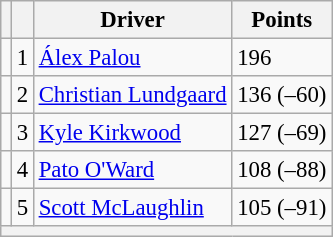<table class="wikitable" style="font-size: 95%;">
<tr>
<th scope="col"></th>
<th scope="col"></th>
<th scope="col">Driver</th>
<th scope="col">Points</th>
</tr>
<tr>
<td align="left"></td>
<td align="center">1</td>
<td> <a href='#'>Álex Palou</a></td>
<td align="left">196</td>
</tr>
<tr>
<td align="left"></td>
<td align="center">2</td>
<td> <a href='#'>Christian Lundgaard</a></td>
<td align="left">136 (–60)</td>
</tr>
<tr>
<td align="left"></td>
<td align="center">3</td>
<td> <a href='#'>Kyle Kirkwood</a></td>
<td align="left">127 (–69)</td>
</tr>
<tr>
<td align="left"></td>
<td align="center">4</td>
<td> <a href='#'>Pato O'Ward</a></td>
<td align="left">108 (–88)</td>
</tr>
<tr>
<td align="left"></td>
<td align="center">5</td>
<td> <a href='#'>Scott McLaughlin</a></td>
<td align="left">105 (–91)</td>
</tr>
<tr>
<th colspan=4></th>
</tr>
</table>
